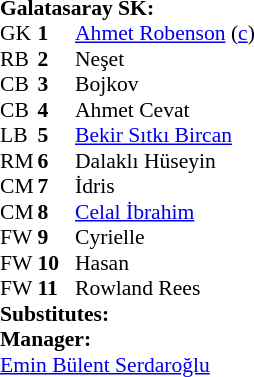<table style="font-size: 90%" cellspacing="0" cellpadding="0">
<tr>
<td colspan="4"><strong>Galatasaray SK:</strong></td>
</tr>
<tr>
<th width="25"></th>
<th width="25"></th>
</tr>
<tr>
<td>GK</td>
<td><strong>1</strong></td>
<td> <a href='#'>Ahmet Robenson</a> (<a href='#'>c</a>)</td>
</tr>
<tr>
<td>RB</td>
<td><strong>2</strong></td>
<td> Neşet</td>
</tr>
<tr>
<td>CB</td>
<td><strong>3</strong></td>
<td> Bojkov</td>
</tr>
<tr>
<td>CB</td>
<td><strong>4</strong></td>
<td> Ahmet Cevat</td>
</tr>
<tr>
<td>LB</td>
<td><strong>5</strong></td>
<td> <a href='#'>Bekir Sıtkı Bircan</a></td>
</tr>
<tr>
<td>RM</td>
<td><strong>6</strong></td>
<td> Dalaklı Hüseyin</td>
</tr>
<tr>
<td>CM</td>
<td><strong>7</strong></td>
<td> İdris</td>
</tr>
<tr>
<td>CM</td>
<td><strong>8</strong></td>
<td> <a href='#'>Celal İbrahim</a></td>
</tr>
<tr>
<td>FW</td>
<td><strong>9</strong></td>
<td> Cyrielle</td>
</tr>
<tr>
<td>FW</td>
<td><strong>10</strong></td>
<td> Hasan</td>
</tr>
<tr>
<td>FW</td>
<td><strong>11</strong></td>
<td> Rowland Rees</td>
</tr>
<tr>
<td colspan=4><strong>Substitutes:</strong></td>
</tr>
<tr>
<td colspan=4><strong>Manager:</strong></td>
</tr>
<tr>
<td colspan="4"> <a href='#'>Emin Bülent Serdaroğlu</a></td>
</tr>
</table>
